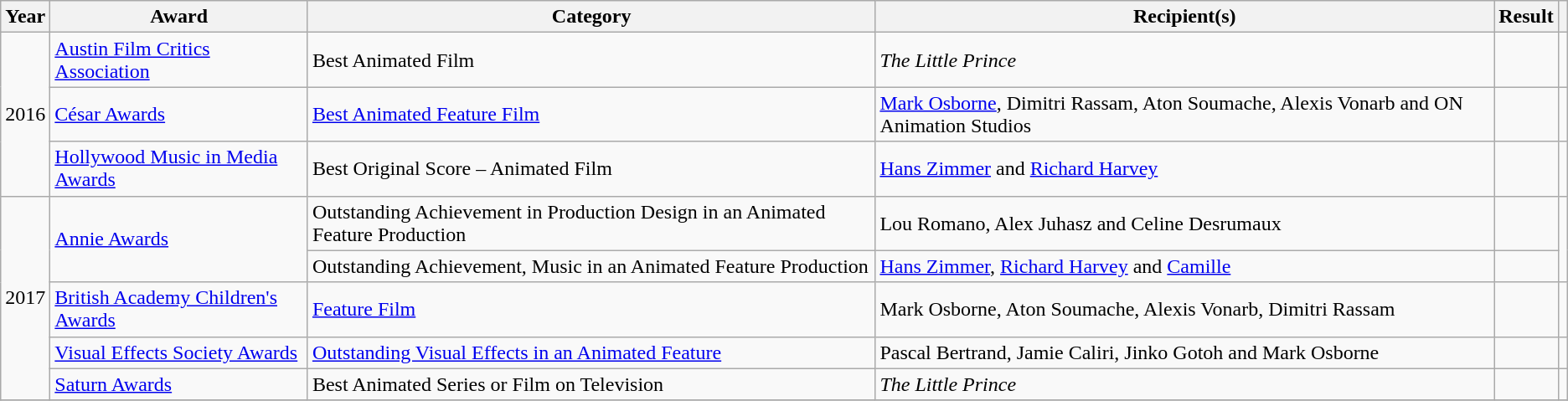<table class="wikitable">
<tr>
<th>Year</th>
<th>Award</th>
<th>Category</th>
<th>Recipient(s)</th>
<th>Result</th>
<th></th>
</tr>
<tr>
<td rowspan="3">2016</td>
<td><a href='#'>Austin Film Critics Association</a></td>
<td>Best Animated Film</td>
<td><em>The Little Prince</em></td>
<td></td>
<td></td>
</tr>
<tr>
<td><a href='#'>César Awards</a></td>
<td><a href='#'>Best Animated Feature Film</a></td>
<td><a href='#'>Mark Osborne</a>, Dimitri Rassam, Aton Soumache, Alexis Vonarb and ON Animation Studios</td>
<td></td>
<td></td>
</tr>
<tr>
<td><a href='#'>Hollywood Music in Media Awards</a></td>
<td>Best Original Score – Animated Film</td>
<td><a href='#'>Hans Zimmer</a> and <a href='#'>Richard Harvey</a></td>
<td></td>
<td></td>
</tr>
<tr>
<td rowspan="5">2017</td>
<td rowspan="2"><a href='#'>Annie Awards</a></td>
<td>Outstanding Achievement in Production Design in an Animated Feature Production</td>
<td>Lou Romano, Alex Juhasz and Celine Desrumaux</td>
<td></td>
<td rowspan="2"></td>
</tr>
<tr>
<td>Outstanding Achievement, Music in an Animated Feature Production</td>
<td><a href='#'>Hans Zimmer</a>, <a href='#'>Richard Harvey</a> and <a href='#'>Camille</a></td>
<td></td>
</tr>
<tr>
<td><a href='#'>British Academy Children's Awards</a></td>
<td><a href='#'>Feature Film</a></td>
<td>Mark Osborne, Aton Soumache, Alexis Vonarb, Dimitri Rassam</td>
<td></td>
<td align="center"></td>
</tr>
<tr>
<td><a href='#'>Visual Effects Society Awards</a></td>
<td><a href='#'>Outstanding Visual Effects in an Animated Feature</a></td>
<td>Pascal Bertrand, Jamie Caliri, Jinko Gotoh and Mark Osborne</td>
<td></td>
<td></td>
</tr>
<tr>
<td><a href='#'>Saturn Awards</a></td>
<td>Best Animated Series or Film on Television</td>
<td><em>The Little Prince</em></td>
<td></td>
<td></td>
</tr>
<tr>
</tr>
</table>
